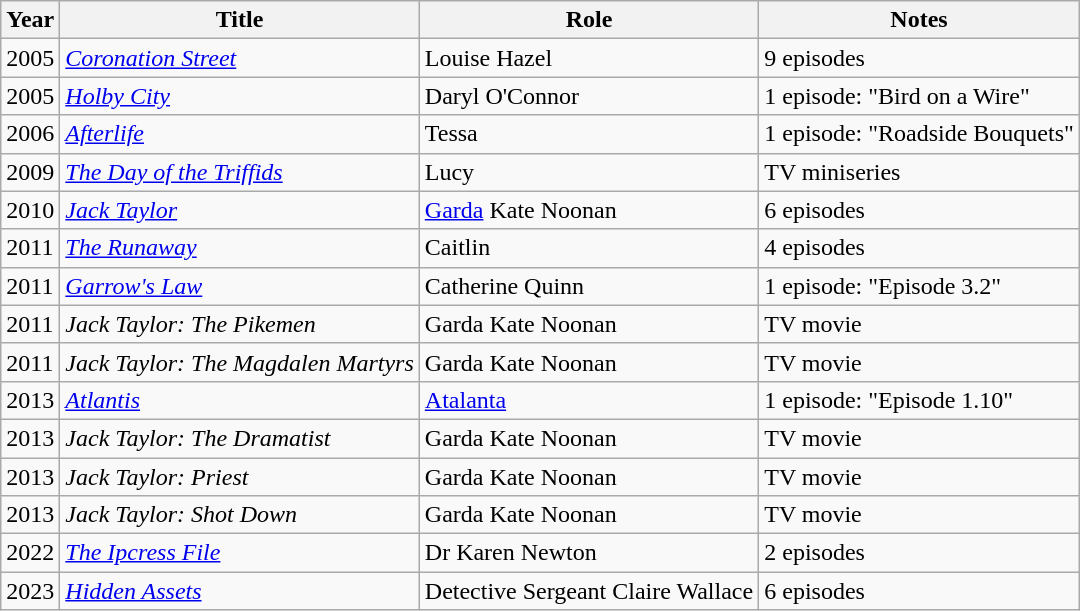<table class="wikitable sortable">
<tr>
<th>Year</th>
<th>Title</th>
<th>Role</th>
<th class="unsortable">Notes</th>
</tr>
<tr>
<td>2005</td>
<td><em><a href='#'>Coronation Street</a></em></td>
<td>Louise Hazel</td>
<td>9 episodes</td>
</tr>
<tr>
<td>2005</td>
<td><em><a href='#'>Holby City</a></em></td>
<td>Daryl O'Connor</td>
<td>1 episode: "Bird on a Wire"</td>
</tr>
<tr>
<td>2006</td>
<td><em><a href='#'>Afterlife</a></em></td>
<td>Tessa</td>
<td>1 episode: "Roadside Bouquets"</td>
</tr>
<tr>
<td>2009</td>
<td><em><a href='#'>The Day of the Triffids</a></em></td>
<td>Lucy</td>
<td>TV miniseries</td>
</tr>
<tr>
<td>2010</td>
<td><em><a href='#'>Jack Taylor</a></em></td>
<td><a href='#'>Garda</a> Kate Noonan</td>
<td>6 episodes</td>
</tr>
<tr>
<td>2011</td>
<td><em><a href='#'>The Runaway</a></em></td>
<td>Caitlin</td>
<td>4 episodes</td>
</tr>
<tr>
<td>2011</td>
<td><em><a href='#'>Garrow's Law</a></em></td>
<td>Catherine Quinn</td>
<td>1 episode: "Episode 3.2"</td>
</tr>
<tr>
<td>2011</td>
<td><em>Jack Taylor: The Pikemen</em></td>
<td>Garda Kate Noonan</td>
<td>TV movie</td>
</tr>
<tr>
<td>2011</td>
<td><em>Jack Taylor: The Magdalen Martyrs</em></td>
<td>Garda Kate Noonan</td>
<td>TV movie</td>
</tr>
<tr>
<td>2013</td>
<td><em><a href='#'>Atlantis</a></em></td>
<td><a href='#'>Atalanta</a></td>
<td>1 episode: "Episode 1.10"</td>
</tr>
<tr>
<td>2013</td>
<td><em>Jack Taylor: The Dramatist</em></td>
<td>Garda Kate Noonan</td>
<td>TV movie</td>
</tr>
<tr>
<td>2013</td>
<td><em>Jack Taylor: Priest</em></td>
<td>Garda Kate Noonan</td>
<td>TV movie</td>
</tr>
<tr>
<td>2013</td>
<td><em>Jack Taylor: Shot Down</em></td>
<td>Garda Kate Noonan</td>
<td>TV movie</td>
</tr>
<tr>
<td>2022</td>
<td><em><a href='#'>The Ipcress File</a></em></td>
<td>Dr Karen Newton</td>
<td>2 episodes</td>
</tr>
<tr>
<td>2023</td>
<td><em><a href='#'>Hidden Assets</a></em></td>
<td>Detective Sergeant Claire Wallace</td>
<td>6 episodes</td>
</tr>
</table>
